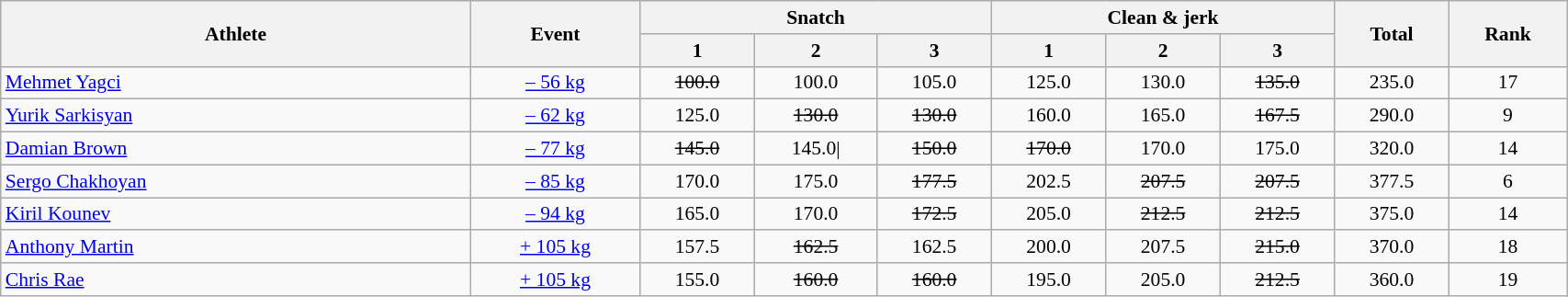<table class=wikitable style="font-size:90%" width="90%">
<tr>
<th rowspan="2">Athlete</th>
<th rowspan="2">Event</th>
<th colspan="3">Snatch</th>
<th colspan="3">Clean & jerk</th>
<th rowspan="2">Total</th>
<th rowspan="2">Rank</th>
</tr>
<tr>
<th>1</th>
<th>2</th>
<th>3</th>
<th>1</th>
<th>2</th>
<th>3</th>
</tr>
<tr>
<td width=30%><a href='#'>Mehmet Yagci</a></td>
<td align=center><a href='#'>– 56 kg</a></td>
<td align=center><s>100.0</s></td>
<td align=center>100.0</td>
<td align=center>105.0</td>
<td align=center>125.0</td>
<td align=center>130.0</td>
<td align=center><s>135.0</s></td>
<td align=center>235.0</td>
<td align=center>17</td>
</tr>
<tr>
<td width=30%><a href='#'>Yurik Sarkisyan</a></td>
<td align=center><a href='#'>– 62 kg</a></td>
<td align=center>125.0</td>
<td align=center><s>130.0</s></td>
<td align=center><s>130.0</s></td>
<td align=center>160.0</td>
<td align=center>165.0</td>
<td align=center><s>167.5</s></td>
<td align=center>290.0</td>
<td align=center>9</td>
</tr>
<tr>
<td width=30%><a href='#'>Damian Brown</a></td>
<td align=center><a href='#'>– 77 kg</a></td>
<td align=center><s>145.0 </s></td>
<td align=center>145.0|</td>
<td align=center><s>150.0</s></td>
<td align=center><s>170.0 </s></td>
<td align=center>170.0</td>
<td align=center>175.0</td>
<td align=center>320.0</td>
<td align=center>14</td>
</tr>
<tr>
<td width=30%><a href='#'>Sergo Chakhoyan</a></td>
<td align=center><a href='#'>– 85 kg</a></td>
<td align=center>170.0</td>
<td align=center>175.0</td>
<td align=center><s>177.5</s></td>
<td align=center>202.5</td>
<td align=center><s>207.5</s></td>
<td align=center><s>207.5</s></td>
<td align=center>377.5</td>
<td align=center>6</td>
</tr>
<tr>
<td width=30%><a href='#'>Kiril Kounev</a></td>
<td align=center><a href='#'>– 94 kg</a></td>
<td align=center>165.0</td>
<td align=center>170.0</td>
<td align=center><s>172.5</s></td>
<td align=center>205.0</td>
<td align=center><s>212.5</s></td>
<td align=center><s>212.5</s></td>
<td align=center>375.0</td>
<td align=center>14</td>
</tr>
<tr>
<td width=30%><a href='#'>Anthony Martin</a></td>
<td align=center><a href='#'>+ 105 kg</a></td>
<td align=center>157.5</td>
<td align=center><s>162.5</s></td>
<td align=center>162.5</td>
<td align=center>200.0</td>
<td align=center>207.5</td>
<td align=center><s>215.0</s></td>
<td align=center>370.0</td>
<td align=center>18</td>
</tr>
<tr>
<td width=30%><a href='#'>Chris Rae</a></td>
<td align=center><a href='#'>+ 105 kg</a></td>
<td align=center>155.0</td>
<td align=center><s>160.0</s></td>
<td align=center><s>160.0</s></td>
<td align=center>195.0</td>
<td align=center>205.0</td>
<td align=center><s>212.5</s></td>
<td align=center>360.0</td>
<td align=center>19</td>
</tr>
</table>
